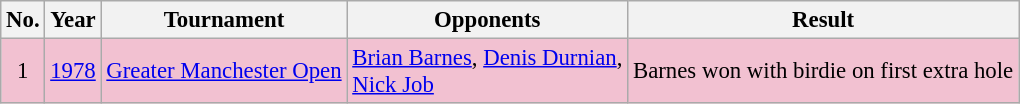<table class="wikitable" style="font-size:95%;">
<tr>
<th>No.</th>
<th>Year</th>
<th>Tournament</th>
<th>Opponents</th>
<th>Result</th>
</tr>
<tr style="background:#F2C1D1;">
<td align=center>1</td>
<td><a href='#'>1978</a></td>
<td><a href='#'>Greater Manchester Open</a></td>
<td> <a href='#'>Brian Barnes</a>,  <a href='#'>Denis Durnian</a>,<br> <a href='#'>Nick Job</a></td>
<td>Barnes won with birdie on first extra hole</td>
</tr>
</table>
